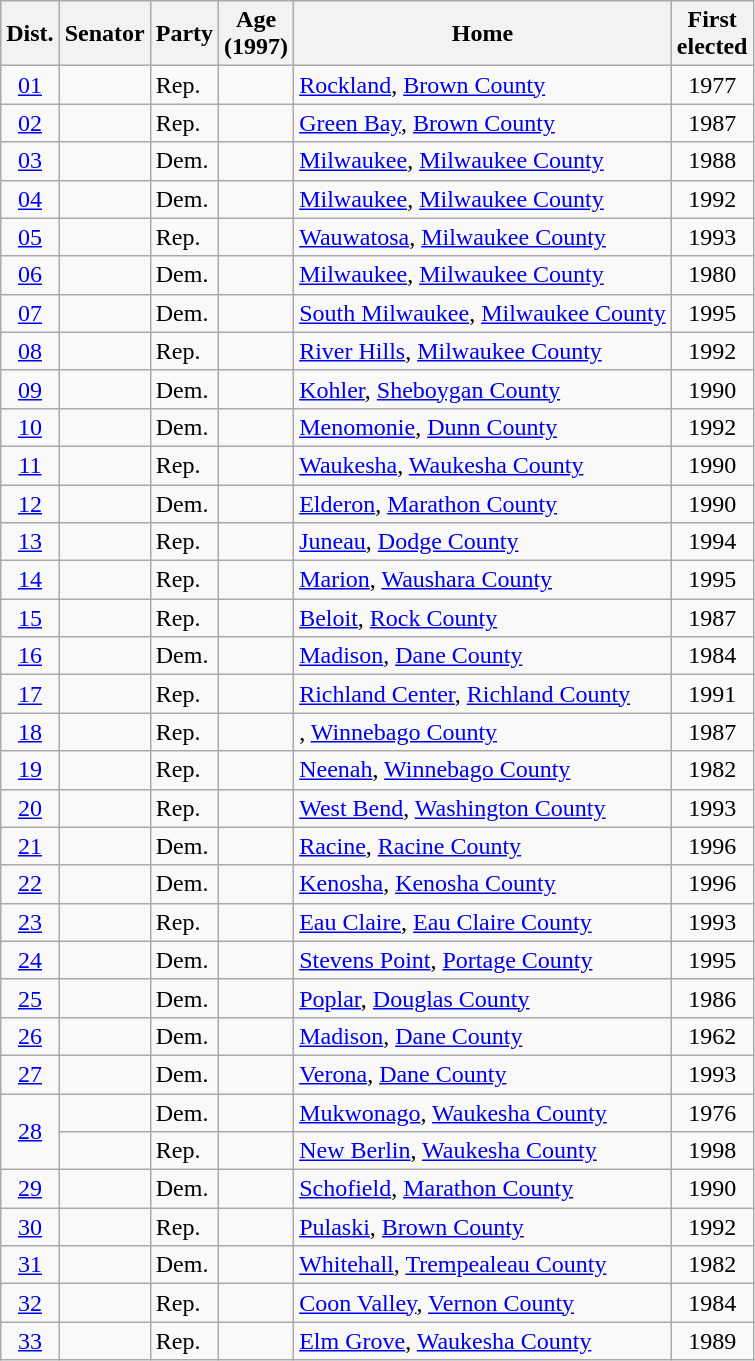<table class="wikitable sortable">
<tr>
<th>Dist.</th>
<th>Senator</th>
<th>Party</th>
<th>Age<br>(1997)</th>
<th>Home</th>
<th>First<br>elected</th>
</tr>
<tr>
<td align="center"><a href='#'>01</a></td>
<td></td>
<td>Rep.</td>
<td align="center"></td>
<td><a href='#'>Rockland</a>, <a href='#'>Brown County</a></td>
<td align="center">1977</td>
</tr>
<tr>
<td align="center"><a href='#'>02</a></td>
<td></td>
<td>Rep.</td>
<td align="center"></td>
<td><a href='#'>Green Bay</a>, <a href='#'>Brown County</a></td>
<td align="center">1987</td>
</tr>
<tr>
<td align="center"><a href='#'>03</a></td>
<td></td>
<td>Dem.</td>
<td align="center"></td>
<td><a href='#'>Milwaukee</a>, <a href='#'>Milwaukee County</a></td>
<td align="center">1988</td>
</tr>
<tr>
<td align="center"><a href='#'>04</a></td>
<td></td>
<td>Dem.</td>
<td align="center"></td>
<td><a href='#'>Milwaukee</a>, <a href='#'>Milwaukee County</a></td>
<td align="center">1992</td>
</tr>
<tr>
<td align="center"><a href='#'>05</a></td>
<td></td>
<td>Rep.</td>
<td align="center"></td>
<td><a href='#'>Wauwatosa</a>, <a href='#'>Milwaukee County</a></td>
<td align="center">1993</td>
</tr>
<tr>
<td align="center"><a href='#'>06</a></td>
<td></td>
<td>Dem.</td>
<td align="center"></td>
<td><a href='#'>Milwaukee</a>, <a href='#'>Milwaukee County</a></td>
<td align="center">1980</td>
</tr>
<tr>
<td align="center"><a href='#'>07</a></td>
<td></td>
<td>Dem.</td>
<td align="center"></td>
<td><a href='#'>South Milwaukee</a>, <a href='#'>Milwaukee County</a></td>
<td align="center">1995</td>
</tr>
<tr>
<td align="center"><a href='#'>08</a></td>
<td></td>
<td>Rep.</td>
<td align="center"></td>
<td><a href='#'>River Hills</a>, <a href='#'>Milwaukee County</a></td>
<td align="center">1992</td>
</tr>
<tr>
<td align="center"><a href='#'>09</a></td>
<td></td>
<td>Dem.</td>
<td align="center"></td>
<td><a href='#'>Kohler</a>, <a href='#'>Sheboygan County</a></td>
<td align="center">1990</td>
</tr>
<tr>
<td align="center"><a href='#'>10</a></td>
<td></td>
<td>Dem.</td>
<td align="center"></td>
<td><a href='#'>Menomonie</a>, <a href='#'>Dunn County</a></td>
<td align="center">1992</td>
</tr>
<tr>
<td align="center"><a href='#'>11</a></td>
<td></td>
<td>Rep.</td>
<td align="center"></td>
<td><a href='#'>Waukesha</a>, <a href='#'>Waukesha County</a></td>
<td align="center">1990</td>
</tr>
<tr>
<td align="center"><a href='#'>12</a></td>
<td></td>
<td>Dem.</td>
<td align="center"></td>
<td><a href='#'>Elderon</a>, <a href='#'>Marathon County</a></td>
<td align="center">1990</td>
</tr>
<tr>
<td align="center"><a href='#'>13</a></td>
<td></td>
<td>Rep.</td>
<td align="center"></td>
<td><a href='#'>Juneau</a>, <a href='#'>Dodge County</a></td>
<td align="center">1994</td>
</tr>
<tr>
<td align="center"><a href='#'>14</a></td>
<td></td>
<td>Rep.</td>
<td align="center"></td>
<td><a href='#'>Marion</a>, <a href='#'>Waushara County</a></td>
<td align="center">1995</td>
</tr>
<tr>
<td align="center"><a href='#'>15</a></td>
<td></td>
<td>Rep.</td>
<td align="center"></td>
<td><a href='#'>Beloit</a>, <a href='#'>Rock County</a></td>
<td align="center">1987</td>
</tr>
<tr>
<td align="center"><a href='#'>16</a></td>
<td></td>
<td>Dem.</td>
<td align="center"></td>
<td><a href='#'>Madison</a>, <a href='#'>Dane County</a></td>
<td align="center">1984</td>
</tr>
<tr>
<td align="center"><a href='#'>17</a></td>
<td></td>
<td>Rep.</td>
<td align="center"></td>
<td><a href='#'>Richland Center</a>, <a href='#'>Richland County</a></td>
<td align="center">1991</td>
</tr>
<tr>
<td align="center"><a href='#'>18</a></td>
<td></td>
<td>Rep.</td>
<td align="center"></td>
<td>, <a href='#'>Winnebago County</a></td>
<td align="center">1987</td>
</tr>
<tr>
<td align="center"><a href='#'>19</a></td>
<td></td>
<td>Rep.</td>
<td align="center"></td>
<td><a href='#'>Neenah</a>, <a href='#'>Winnebago County</a></td>
<td align="center">1982</td>
</tr>
<tr>
<td align="center"><a href='#'>20</a></td>
<td></td>
<td>Rep.</td>
<td align="center"></td>
<td><a href='#'>West Bend</a>, <a href='#'>Washington County</a></td>
<td align="center">1993</td>
</tr>
<tr>
<td align="center"><a href='#'>21</a></td>
<td></td>
<td>Dem.</td>
<td align="center"></td>
<td><a href='#'>Racine</a>, <a href='#'>Racine County</a></td>
<td align="center">1996</td>
</tr>
<tr>
<td align="center"><a href='#'>22</a></td>
<td></td>
<td>Dem.</td>
<td align="center"></td>
<td><a href='#'>Kenosha</a>, <a href='#'>Kenosha County</a></td>
<td align="center">1996</td>
</tr>
<tr>
<td align="center"><a href='#'>23</a></td>
<td></td>
<td>Rep.</td>
<td align="center"></td>
<td><a href='#'>Eau Claire</a>, <a href='#'>Eau Claire County</a></td>
<td align="center">1993</td>
</tr>
<tr>
<td align="center"><a href='#'>24</a></td>
<td></td>
<td>Dem.</td>
<td align="center"></td>
<td><a href='#'>Stevens Point</a>, <a href='#'>Portage County</a></td>
<td align="center">1995</td>
</tr>
<tr>
<td align="center"><a href='#'>25</a></td>
<td></td>
<td>Dem.</td>
<td align="center"></td>
<td><a href='#'>Poplar</a>, <a href='#'>Douglas County</a></td>
<td align="center">1986</td>
</tr>
<tr>
<td align="center"><a href='#'>26</a></td>
<td></td>
<td>Dem.</td>
<td align="center"></td>
<td><a href='#'>Madison</a>, <a href='#'>Dane County</a></td>
<td align="center">1962</td>
</tr>
<tr>
<td align="center"><a href='#'>27</a></td>
<td></td>
<td>Dem.</td>
<td align="center"></td>
<td><a href='#'>Verona</a>, <a href='#'>Dane County</a></td>
<td align="center">1993</td>
</tr>
<tr>
<td rowspan="2" align="center"><a href='#'>28</a></td>
<td> </td>
<td>Dem.</td>
<td align="center"></td>
<td><a href='#'>Mukwonago</a>, <a href='#'>Waukesha County</a></td>
<td align="center">1976</td>
</tr>
<tr>
<td> </td>
<td>Rep.</td>
<td align="center"></td>
<td><a href='#'>New Berlin</a>, <a href='#'>Waukesha County</a></td>
<td align="center">1998</td>
</tr>
<tr>
<td align="center"><a href='#'>29</a></td>
<td></td>
<td>Dem.</td>
<td align="center"></td>
<td><a href='#'>Schofield</a>, <a href='#'>Marathon County</a></td>
<td align="center">1990</td>
</tr>
<tr>
<td align="center"><a href='#'>30</a></td>
<td></td>
<td>Rep.</td>
<td align="center"></td>
<td><a href='#'>Pulaski</a>, <a href='#'>Brown County</a></td>
<td align="center">1992</td>
</tr>
<tr>
<td align="center"><a href='#'>31</a></td>
<td></td>
<td>Dem.</td>
<td align="center"></td>
<td><a href='#'>Whitehall</a>, <a href='#'>Trempealeau County</a></td>
<td align="center">1982</td>
</tr>
<tr>
<td align="center"><a href='#'>32</a></td>
<td></td>
<td>Rep.</td>
<td align="center"></td>
<td><a href='#'>Coon Valley</a>, <a href='#'>Vernon County</a></td>
<td align="center">1984</td>
</tr>
<tr>
<td align="center"><a href='#'>33</a></td>
<td></td>
<td>Rep.</td>
<td align="center"></td>
<td><a href='#'>Elm Grove</a>, <a href='#'>Waukesha County</a></td>
<td align="center">1989</td>
</tr>
</table>
